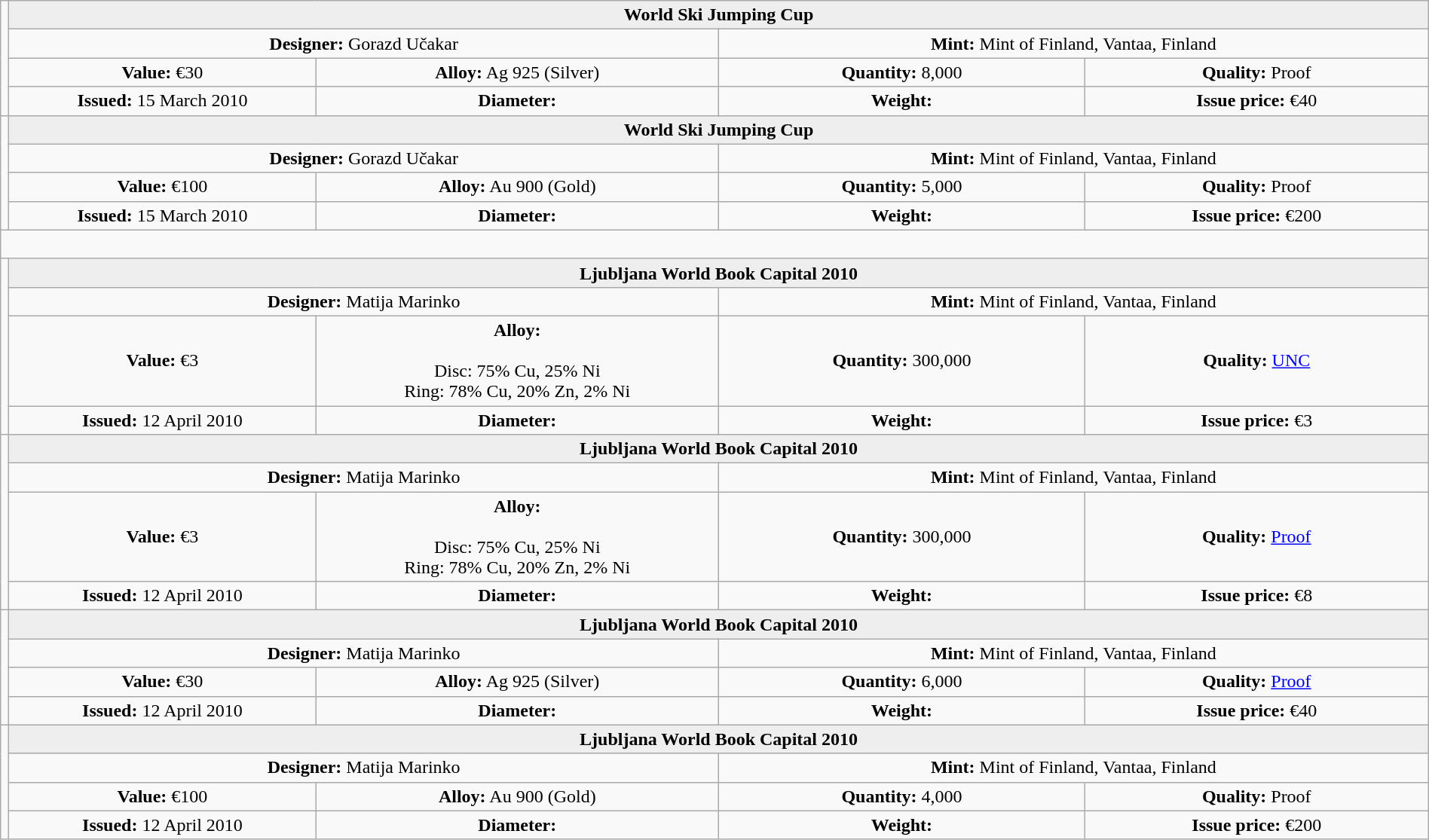<table class="wikitable" style="width:100%;">
<tr>
<td rowspan="4"  style="text-align:center; width:330px; white-space:nowrap;"></td>
<th colspan="4"  style="text-align:center; background:#eee;">World Ski Jumping Cup </th>
</tr>
<tr style="text-align:center;">
<td colspan="2"  style="width:50%; "><strong>Designer:</strong> Gorazd Učakar</td>
<td colspan="2"  style="width:50%; "><strong>Mint:</strong> Mint of Finland, Vantaa, Finland</td>
</tr>
<tr>
<td align=center><strong>Value:</strong> €30</td>
<td align=center><strong>Alloy:</strong> Ag 925 (Silver)</td>
<td align=center><strong>Quantity:</strong> 8,000</td>
<td align=center><strong>Quality:</strong> Proof</td>
</tr>
<tr>
<td align=center><strong>Issued:</strong> 15 March 2010</td>
<td align=center><strong>Diameter:</strong> </td>
<td align=center><strong>Weight:</strong> </td>
<td align=center><strong>Issue price:</strong> €40</td>
</tr>
<tr>
<td rowspan="4"  style="text-align:center; width:330px; white-space:nowrap;"></td>
<th colspan="4"  style="text-align:center; background:#eee;">World Ski Jumping Cup </th>
</tr>
<tr style="text-align:center;">
<td colspan="2"  style="width:50%; "><strong>Designer:</strong> Gorazd Učakar</td>
<td colspan="2"  style="width:50%; "><strong>Mint:</strong> Mint of Finland, Vantaa, Finland</td>
</tr>
<tr>
<td align=center><strong>Value:</strong> €100</td>
<td align=center><strong>Alloy:</strong> Au 900 (Gold)</td>
<td align=center><strong>Quantity:</strong> 5,000</td>
<td align=center><strong>Quality:</strong> Proof</td>
</tr>
<tr>
<td align=center><strong>Issued:</strong> 15 March 2010</td>
<td align=center><strong>Diameter:</strong> </td>
<td align=center><strong>Weight:</strong> </td>
<td align=center><strong>Issue price:</strong> €200</td>
</tr>
<tr>
<td colspan="5" style="text-align:left;"> </td>
</tr>
<tr>
<td rowspan="4"  style="text-align:center; width:330px; white-space:nowrap;"></td>
<th colspan="4"  style="text-align:center; background:#eee;">Ljubljana World Book Capital 2010 </th>
</tr>
<tr style="text-align:center;">
<td colspan="2"  style="width:50%; "><strong>Designer:</strong> Matija Marinko</td>
<td colspan="2"  style="width:50%; "><strong>Mint:</strong> Mint of Finland, Vantaa, Finland</td>
</tr>
<tr>
<td align=center><strong>Value:</strong> €3</td>
<td align=center><strong>Alloy:</strong><br><br>Disc: 75% Cu, 25% Ni <br>
Ring: 78% Cu, 20% Zn, 2% Ni</td>
<td align=center><strong>Quantity:</strong> 300,000</td>
<td align=center><strong>Quality:</strong> <a href='#'>UNC</a></td>
</tr>
<tr>
<td align=center><strong>Issued:</strong> 12 April 2010</td>
<td align=center><strong>Diameter:</strong> </td>
<td align=center><strong>Weight:</strong> </td>
<td align=center><strong>Issue price:</strong> €3</td>
</tr>
<tr>
<td rowspan="4"  style="text-align:center; width:330px; white-space:nowrap;"></td>
<th colspan="4"  style="text-align:center; background:#eee;">Ljubljana World Book Capital 2010</th>
</tr>
<tr style="text-align:center;">
<td colspan="2"  style="width:50%; "><strong>Designer:</strong> Matija Marinko</td>
<td colspan="2"  style="width:50%; "><strong>Mint:</strong> Mint of Finland, Vantaa, Finland</td>
</tr>
<tr>
<td align=center><strong>Value:</strong> €3</td>
<td align=center><strong>Alloy:</strong><br><br>Disc: 75% Cu, 25% Ni <br>
Ring: 78% Cu, 20% Zn, 2% Ni</td>
<td align=center><strong>Quantity:</strong> 300,000</td>
<td align=center><strong>Quality:</strong> <a href='#'>Proof</a></td>
</tr>
<tr>
<td align=center><strong>Issued:</strong> 12 April 2010</td>
<td align=center><strong>Diameter:</strong> </td>
<td align=center><strong>Weight:</strong> </td>
<td align=center><strong>Issue price:</strong> €8</td>
</tr>
<tr>
<td rowspan="4"  style="text-align:center; width:330px; white-space:nowrap;"></td>
<th colspan="4"  style="text-align:center; background:#eee;">Ljubljana World Book Capital 2010 </th>
</tr>
<tr style="text-align:center;">
<td colspan="2"  style="width:50%; "><strong>Designer:</strong> Matija Marinko</td>
<td colspan="2"  style="width:50%; "><strong>Mint:</strong> Mint of Finland, Vantaa, Finland</td>
</tr>
<tr>
<td align=center><strong>Value:</strong> €30</td>
<td align=center><strong>Alloy:</strong> Ag 925 (Silver)</td>
<td align=center><strong>Quantity:</strong> 6,000</td>
<td align=center><strong>Quality:</strong> <a href='#'>Proof</a></td>
</tr>
<tr>
<td align=center><strong>Issued:</strong> 12 April 2010</td>
<td align=center><strong>Diameter:</strong> </td>
<td align=center><strong>Weight:</strong> </td>
<td align=center><strong>Issue price:</strong> €40</td>
</tr>
<tr>
<td rowspan="4"  style="text-align:center; width:330px; white-space:nowrap;"></td>
<th colspan="4"  style="text-align:center; background:#eee;">Ljubljana World Book Capital 2010</th>
</tr>
<tr style="text-align:center;">
<td colspan="2"  style="width:50%; "><strong>Designer:</strong> Matija Marinko</td>
<td colspan="2"  style="width:50%; "><strong>Mint:</strong> Mint of Finland, Vantaa, Finland</td>
</tr>
<tr>
<td align=center><strong>Value:</strong> €100</td>
<td align=center><strong>Alloy:</strong> Au 900 (Gold)</td>
<td align=center><strong>Quantity:</strong> 4,000</td>
<td align=center><strong>Quality:</strong> Proof</td>
</tr>
<tr>
<td align=center><strong>Issued:</strong> 12 April 2010</td>
<td align=center><strong>Diameter:</strong> </td>
<td align=center><strong>Weight:</strong> </td>
<td align=center><strong>Issue price:</strong> €200</td>
</tr>
</table>
